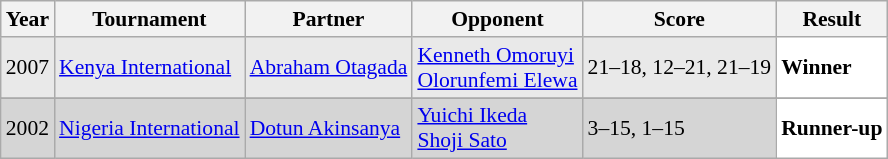<table class="sortable wikitable" style="font-size: 90%;">
<tr>
<th>Year</th>
<th>Tournament</th>
<th>Partner</th>
<th>Opponent</th>
<th>Score</th>
<th>Result</th>
</tr>
<tr style="background:#E9E9E9">
<td align="center">2007</td>
<td align="left"><a href='#'>Kenya International</a></td>
<td align="left"> <a href='#'>Abraham Otagada</a></td>
<td align="left"> <a href='#'>Kenneth Omoruyi</a> <br>  <a href='#'>Olorunfemi Elewa</a></td>
<td align="left">21–18, 12–21, 21–19</td>
<td style="text-align:left; background:white"> <strong>Winner</strong></td>
</tr>
<tr>
</tr>
<tr style="background:#D5D5D5">
<td align="center">2002</td>
<td align="left"><a href='#'>Nigeria International</a></td>
<td align="left"> <a href='#'>Dotun Akinsanya</a></td>
<td align="left"> <a href='#'>Yuichi Ikeda</a> <br>  <a href='#'>Shoji Sato</a></td>
<td align="left">3–15, 1–15</td>
<td style="text-align:left; background:white"> <strong>Runner-up</strong></td>
</tr>
</table>
